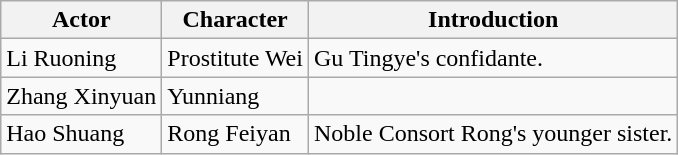<table class="wikitable">
<tr>
<th>Actor</th>
<th>Character</th>
<th>Introduction</th>
</tr>
<tr>
<td>Li Ruoning</td>
<td>Prostitute Wei</td>
<td>Gu Tingye's confidante.</td>
</tr>
<tr>
<td>Zhang Xinyuan</td>
<td>Yunniang</td>
<td></td>
</tr>
<tr>
<td>Hao Shuang</td>
<td>Rong Feiyan</td>
<td>Noble Consort Rong's younger sister.</td>
</tr>
</table>
